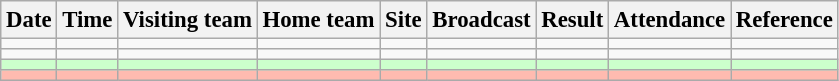<table class="wikitable" style="font-size:95%;">
<tr>
<th>Date</th>
<th>Time</th>
<th>Visiting team</th>
<th>Home team</th>
<th>Site</th>
<th>Broadcast</th>
<th>Result</th>
<th>Attendance</th>
<th class="unsortable">Reference</th>
</tr>
<tr>
<td></td>
<td></td>
<td></td>
<td></td>
<td></td>
<td></td>
<td></td>
<td></td>
<td></td>
</tr>
<tr>
<td></td>
<td></td>
<td></td>
<td></td>
<td></td>
<td></td>
<td></td>
<td></td>
<td></td>
</tr>
<tr bgcolor=ccffcc>
<td></td>
<td></td>
<td></td>
<td></td>
<td></td>
<td></td>
<td></td>
<td></td>
<td></td>
</tr>
<tr bgcolor=ffbbb>
<td></td>
<td></td>
<td></td>
<td></td>
<td></td>
<td></td>
<td></td>
<td></td>
<td></td>
</tr>
</table>
